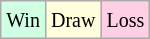<table class="wikitable">
<tr>
<td style="background-color: #d0ffe3;"><small>Win</small></td>
<td style="background-color: #ffffdd;"><small>Draw</small></td>
<td style="background-color: #ffd0e3;"><small>Loss</small></td>
</tr>
</table>
